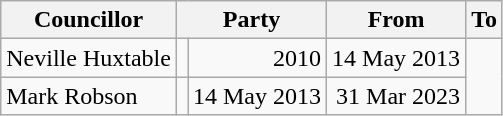<table class=wikitable>
<tr>
<th>Councillor</th>
<th colspan=2>Party</th>
<th>From</th>
<th>To</th>
</tr>
<tr>
<td>Neville Huxtable</td>
<td></td>
<td align=right>2010</td>
<td align=right>14 May 2013</td>
</tr>
<tr>
<td>Mark Robson</td>
<td></td>
<td align=right>14 May 2013</td>
<td align=right>31 Mar 2023</td>
</tr>
</table>
